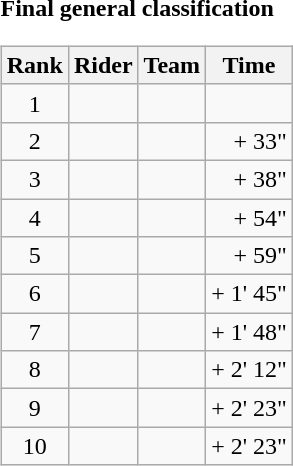<table>
<tr>
<td><strong>Final general classification</strong><br><table class="wikitable">
<tr>
<th scope="col">Rank</th>
<th scope="col">Rider</th>
<th scope="col">Team</th>
<th scope="col">Time</th>
</tr>
<tr>
<td style="text-align:center;">1</td>
<td></td>
<td></td>
<td style="text-align:right;"></td>
</tr>
<tr>
<td style="text-align:center;">2</td>
<td></td>
<td></td>
<td style="text-align:right;">+ 33"</td>
</tr>
<tr>
<td style="text-align:center;">3</td>
<td></td>
<td></td>
<td style="text-align:right;">+ 38"</td>
</tr>
<tr>
<td style="text-align:center;">4</td>
<td></td>
<td></td>
<td style="text-align:right;">+ 54"</td>
</tr>
<tr>
<td style="text-align:center;">5</td>
<td></td>
<td></td>
<td style="text-align:right;">+ 59"</td>
</tr>
<tr>
<td style="text-align:center;">6</td>
<td></td>
<td></td>
<td style="text-align:right;">+ 1' 45"</td>
</tr>
<tr>
<td style="text-align:center;">7</td>
<td></td>
<td></td>
<td style="text-align:right;">+ 1' 48"</td>
</tr>
<tr>
<td style="text-align:center;">8</td>
<td></td>
<td></td>
<td style="text-align:right;">+ 2' 12"</td>
</tr>
<tr>
<td style="text-align:center;">9</td>
<td></td>
<td></td>
<td style="text-align:right;">+ 2' 23"</td>
</tr>
<tr>
<td style="text-align:center;">10</td>
<td></td>
<td></td>
<td style="text-align:right;">+ 2' 23"</td>
</tr>
</table>
</td>
</tr>
</table>
